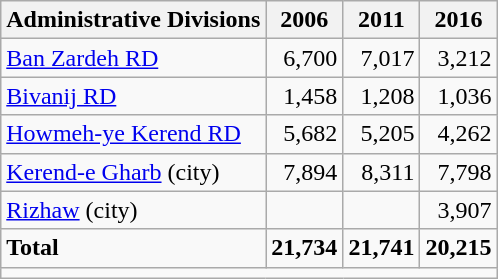<table class="wikitable">
<tr>
<th>Administrative Divisions</th>
<th>2006</th>
<th>2011</th>
<th>2016</th>
</tr>
<tr>
<td><a href='#'>Ban Zardeh RD</a></td>
<td style="text-align: right;">6,700</td>
<td style="text-align: right;">7,017</td>
<td style="text-align: right;">3,212</td>
</tr>
<tr>
<td><a href='#'>Bivanij RD</a></td>
<td style="text-align: right;">1,458</td>
<td style="text-align: right;">1,208</td>
<td style="text-align: right;">1,036</td>
</tr>
<tr>
<td><a href='#'>Howmeh-ye Kerend RD</a></td>
<td style="text-align: right;">5,682</td>
<td style="text-align: right;">5,205</td>
<td style="text-align: right;">4,262</td>
</tr>
<tr>
<td><a href='#'>Kerend-e Gharb</a> (city)</td>
<td style="text-align: right;">7,894</td>
<td style="text-align: right;">8,311</td>
<td style="text-align: right;">7,798</td>
</tr>
<tr>
<td><a href='#'>Rizhaw</a> (city)</td>
<td style="text-align: right;"></td>
<td style="text-align: right;"></td>
<td style="text-align: right;">3,907</td>
</tr>
<tr>
<td><strong>Total</strong></td>
<td style="text-align: right;"><strong>21,734</strong></td>
<td style="text-align: right;"><strong>21,741</strong></td>
<td style="text-align: right;"><strong>20,215</strong></td>
</tr>
<tr>
<td colspan=4></td>
</tr>
</table>
